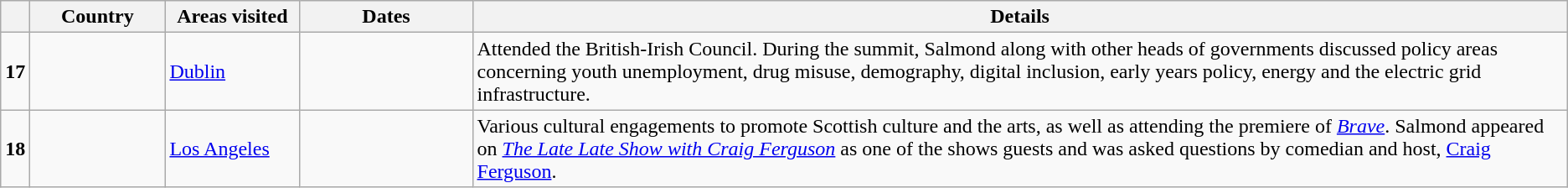<table class="wikitable sortable">
<tr>
<th></th>
<th width=100>Country</th>
<th width=100>Areas visited</th>
<th width=130 class=unsortable>Dates</th>
<th class="unsortable">Details</th>
</tr>
<tr>
<td rowspan=1><strong>17</strong></td>
<td></td>
<td><a href='#'>Dublin</a></td>
<td></td>
<td>Attended the British-Irish Council. During the summit, Salmond along with other heads of governments discussed policy areas concerning youth unemployment, drug misuse, demography, digital inclusion, early years policy, energy and the electric grid infrastructure.</td>
</tr>
<tr>
<td rowspan=1><strong>18</strong></td>
<td></td>
<td><a href='#'>Los Angeles</a></td>
<td></td>
<td>Various cultural engagements to promote Scottish culture and the arts, as well as attending the premiere of <em><a href='#'>Brave</a></em>. Salmond appeared on <em><a href='#'>The Late Late Show with Craig Ferguson</a></em> as one of the shows guests and was asked questions by comedian and host, <a href='#'>Craig Ferguson</a>.</td>
</tr>
</table>
